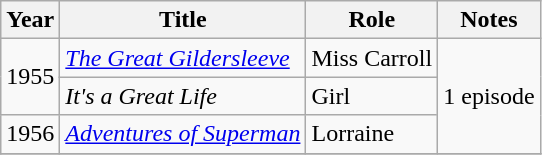<table class="wikitable sortable">
<tr>
<th>Year</th>
<th>Title</th>
<th>Role</th>
<th class="unsortable">Notes</th>
</tr>
<tr>
<td rowspan=2>1955</td>
<td><em><a href='#'>The Great Gildersleeve</a></em></td>
<td>Miss Carroll</td>
<td rowspan=3>1 episode</td>
</tr>
<tr>
<td><em>It's a Great Life</em></td>
<td>Girl</td>
</tr>
<tr>
<td>1956</td>
<td><em><a href='#'>Adventures of Superman</a></em></td>
<td>Lorraine</td>
</tr>
<tr>
</tr>
</table>
